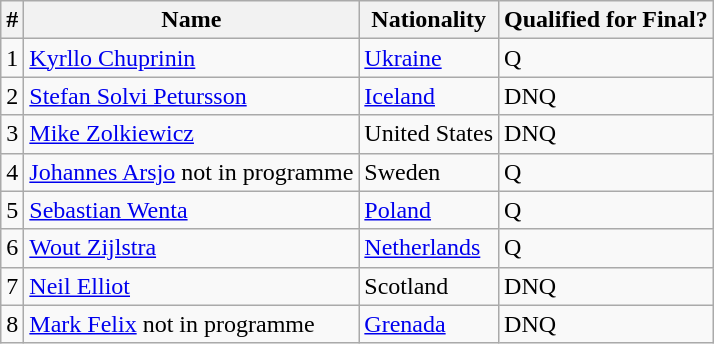<table class="wikitable">
<tr>
<th>#</th>
<th>Name</th>
<th>Nationality</th>
<th>Qualified for Final?</th>
</tr>
<tr>
<td>1</td>
<td><a href='#'>Kyrllo Chuprinin</a></td>
<td> <a href='#'>Ukraine</a></td>
<td>Q</td>
</tr>
<tr>
<td>2</td>
<td><a href='#'>Stefan Solvi Petursson</a></td>
<td> <a href='#'>Iceland</a></td>
<td>DNQ</td>
</tr>
<tr>
<td>3</td>
<td><a href='#'>Mike Zolkiewicz</a></td>
<td> United States</td>
<td>DNQ</td>
</tr>
<tr>
<td>4</td>
<td><a href='#'>Johannes Arsjo</a> not in programme</td>
<td> Sweden</td>
<td>Q</td>
</tr>
<tr>
<td>5</td>
<td><a href='#'>Sebastian Wenta</a></td>
<td> <a href='#'>Poland</a></td>
<td>Q</td>
</tr>
<tr>
<td>6</td>
<td><a href='#'>Wout Zijlstra</a></td>
<td> <a href='#'>Netherlands</a></td>
<td>Q</td>
</tr>
<tr>
<td>7</td>
<td><a href='#'>Neil Elliot</a></td>
<td> Scotland</td>
<td>DNQ</td>
</tr>
<tr>
<td>8</td>
<td><a href='#'>Mark Felix</a> not in programme</td>
<td> <a href='#'>Grenada</a></td>
<td>DNQ</td>
</tr>
</table>
